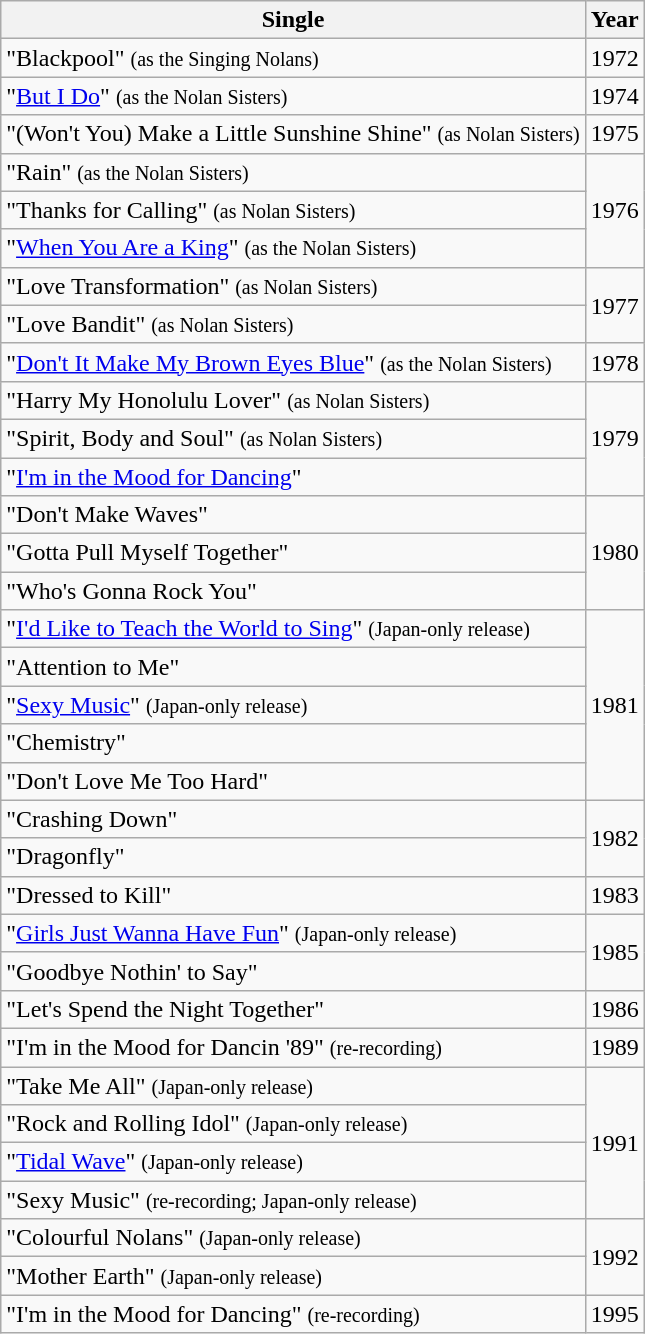<table class="wikitable">
<tr>
<th>Single</th>
<th>Year</th>
</tr>
<tr>
<td>"Blackpool" <small>(as the Singing Nolans)</small></td>
<td>1972</td>
</tr>
<tr>
<td>"<a href='#'>But I Do</a>" <small>(as the Nolan Sisters)</small></td>
<td>1974</td>
</tr>
<tr>
<td>"(Won't You) Make a Little Sunshine Shine" <small>(as Nolan Sisters)</small></td>
<td>1975</td>
</tr>
<tr>
<td>"Rain" <small>(as the Nolan Sisters)</small></td>
<td rowspan="3">1976</td>
</tr>
<tr>
<td>"Thanks for Calling" <small>(as Nolan Sisters)</small></td>
</tr>
<tr>
<td>"<a href='#'>When You Are a King</a>" <small>(as the Nolan Sisters)</small></td>
</tr>
<tr>
<td>"Love Transformation" <small>(as Nolan Sisters)</small></td>
<td rowspan="2">1977</td>
</tr>
<tr>
<td>"Love Bandit" <small>(as Nolan Sisters)</small></td>
</tr>
<tr>
<td>"<a href='#'>Don't It Make My Brown Eyes Blue</a>" <small>(as the Nolan Sisters)</small></td>
<td>1978</td>
</tr>
<tr>
<td>"Harry My Honolulu Lover" <small>(as Nolan Sisters)</small></td>
<td rowspan="3">1979</td>
</tr>
<tr>
<td>"Spirit, Body and Soul" <small>(as Nolan Sisters)</small></td>
</tr>
<tr>
<td>"<a href='#'>I'm in the Mood for Dancing</a>"</td>
</tr>
<tr>
<td>"Don't Make Waves"</td>
<td rowspan="3">1980</td>
</tr>
<tr>
<td>"Gotta Pull Myself Together"</td>
</tr>
<tr>
<td>"Who's Gonna Rock You"</td>
</tr>
<tr>
<td>"<a href='#'>I'd Like to Teach the World to Sing</a>" <small>(Japan-only release)</small></td>
<td rowspan="5">1981</td>
</tr>
<tr>
<td>"Attention to Me"</td>
</tr>
<tr>
<td>"<a href='#'>Sexy Music</a>" <small>(Japan-only release)</small></td>
</tr>
<tr>
<td>"Chemistry"</td>
</tr>
<tr>
<td>"Don't Love Me Too Hard"</td>
</tr>
<tr>
<td>"Crashing Down"</td>
<td rowspan="2">1982</td>
</tr>
<tr>
<td>"Dragonfly"</td>
</tr>
<tr>
<td>"Dressed to Kill"</td>
<td>1983</td>
</tr>
<tr>
<td>"<a href='#'>Girls Just Wanna Have Fun</a>" <small>(Japan-only release)</small></td>
<td rowspan="2">1985</td>
</tr>
<tr>
<td>"Goodbye Nothin' to Say"</td>
</tr>
<tr>
<td>"Let's Spend the Night Together"</td>
<td>1986</td>
</tr>
<tr>
<td>"I'm in the Mood for Dancin '89" <small>(re-recording)</small></td>
<td>1989</td>
</tr>
<tr>
<td>"Take Me All" <small>(Japan-only release)</small></td>
<td rowspan="4">1991</td>
</tr>
<tr>
<td>"Rock and Rolling Idol" <small>(Japan-only release)</small></td>
</tr>
<tr>
<td>"<a href='#'>Tidal Wave</a>" <small>(Japan-only release)</small></td>
</tr>
<tr>
<td>"Sexy Music" <small>(re-recording; Japan-only release)</small></td>
</tr>
<tr>
<td>"Colourful Nolans" <small>(Japan-only release)</small></td>
<td rowspan="2">1992</td>
</tr>
<tr>
<td>"Mother Earth" <small>(Japan-only release)</small></td>
</tr>
<tr>
<td>"I'm in the Mood for Dancing" <small>(re-recording)</small></td>
<td>1995</td>
</tr>
</table>
